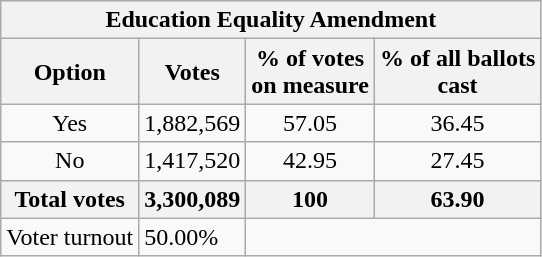<table class="wikitable">
<tr>
<th colspan=4 text align=center>Education Equality Amendment</th>
</tr>
<tr>
<th>Option</th>
<th>Votes</th>
<th>% of votes<br>on measure</th>
<th>% of all ballots<br>cast</th>
</tr>
<tr>
<td text align=center>Yes</td>
<td text align=center>1,882,569</td>
<td text align=center>57.05</td>
<td text align=center>36.45</td>
</tr>
<tr>
<td text align=center>No</td>
<td text align=center>1,417,520</td>
<td text align=center>42.95</td>
<td text align=center>27.45</td>
</tr>
<tr>
<th text align=center>Total votes</th>
<th text align=center><strong>3,300,089</strong></th>
<th text align=center><strong>100</strong></th>
<th text align=center><strong>63.90</strong></th>
</tr>
<tr>
<td>Voter turnout</td>
<td>50.00%</td>
</tr>
</table>
